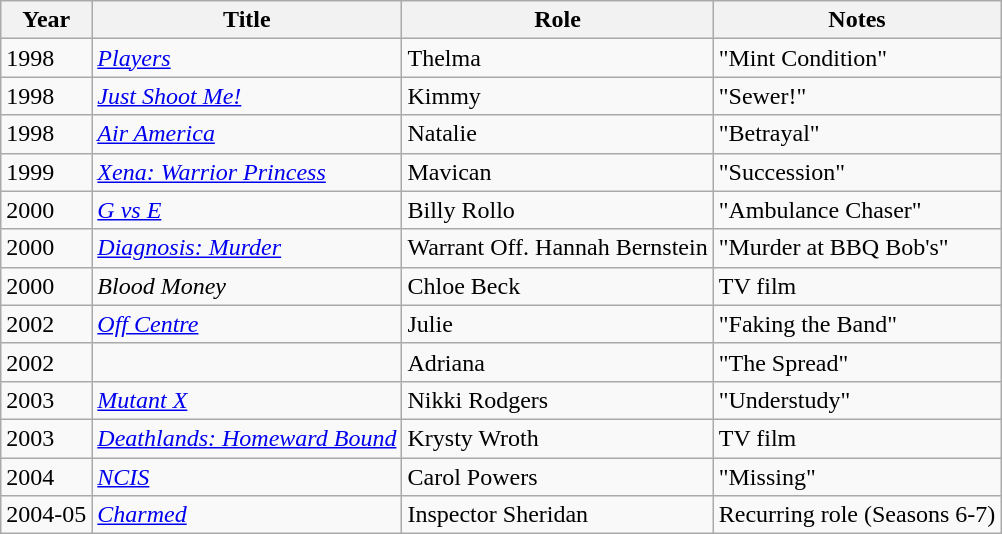<table class="wikitable sortable">
<tr>
<th>Year</th>
<th>Title</th>
<th>Role</th>
<th class="unsortable">Notes</th>
</tr>
<tr>
<td>1998</td>
<td><em><a href='#'>Players</a></em></td>
<td>Thelma</td>
<td>"Mint Condition"</td>
</tr>
<tr>
<td>1998</td>
<td><em><a href='#'>Just Shoot Me!</a></em></td>
<td>Kimmy</td>
<td>"Sewer!"</td>
</tr>
<tr>
<td>1998</td>
<td><em><a href='#'>Air America</a></em></td>
<td>Natalie</td>
<td>"Betrayal"</td>
</tr>
<tr>
<td>1999</td>
<td><em><a href='#'>Xena: Warrior Princess</a></em></td>
<td>Mavican</td>
<td>"Succession"</td>
</tr>
<tr>
<td>2000</td>
<td><em><a href='#'>G vs E</a></em></td>
<td>Billy Rollo</td>
<td>"Ambulance Chaser"</td>
</tr>
<tr>
<td>2000</td>
<td><em><a href='#'>Diagnosis: Murder</a></em></td>
<td>Warrant Off. Hannah Bernstein</td>
<td>"Murder at BBQ Bob's"</td>
</tr>
<tr>
<td>2000</td>
<td><em>Blood Money</em></td>
<td>Chloe Beck</td>
<td>TV film</td>
</tr>
<tr>
<td>2002</td>
<td><em><a href='#'>Off Centre</a></em></td>
<td>Julie</td>
<td>"Faking the Band"</td>
</tr>
<tr>
<td>2002</td>
<td><em></em></td>
<td>Adriana</td>
<td>"The Spread"</td>
</tr>
<tr>
<td>2003</td>
<td><em><a href='#'>Mutant X</a></em></td>
<td>Nikki Rodgers</td>
<td>"Understudy"</td>
</tr>
<tr>
<td>2003</td>
<td><em><a href='#'>Deathlands: Homeward Bound</a></em></td>
<td>Krysty Wroth</td>
<td>TV film</td>
</tr>
<tr>
<td>2004</td>
<td><em><a href='#'>NCIS</a></em></td>
<td>Carol Powers</td>
<td>"Missing"</td>
</tr>
<tr>
<td>2004-05</td>
<td><em><a href='#'>Charmed</a></em></td>
<td>Inspector Sheridan</td>
<td>Recurring role (Seasons 6-7)</td>
</tr>
</table>
